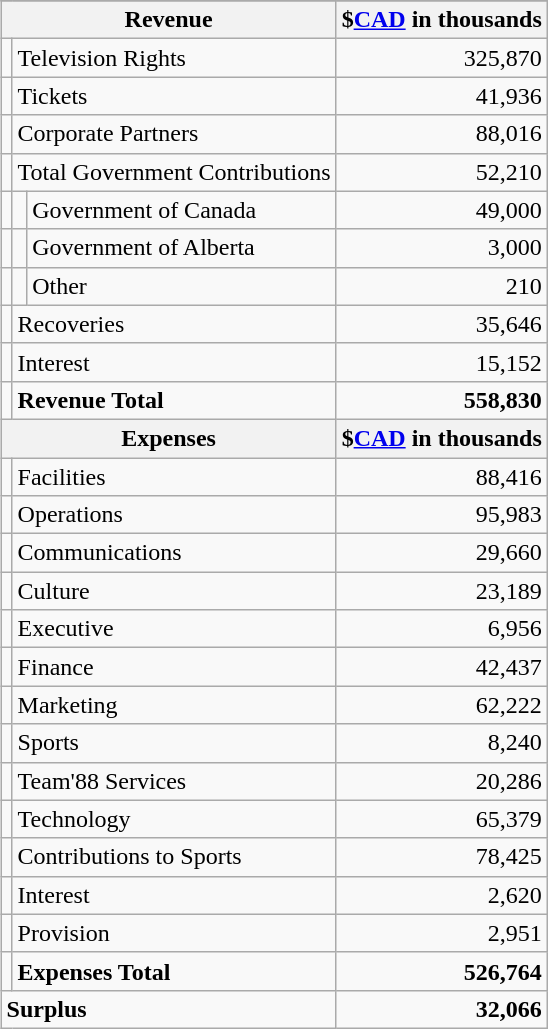<table class="wikitable mw-collapsible mw-collapsed"  align="right">
<tr>
</tr>
<tr style="font-weight:bold;">
<th colspan="3">Revenue</th>
<th style="text-align:right;">$<a href='#'>CAD</a> in thousands</th>
</tr>
<tr>
<td></td>
<td colspan="2">Television Rights</td>
<td style="text-align:right;">325,870</td>
</tr>
<tr>
<td></td>
<td colspan="2">Tickets</td>
<td style="text-align:right;">41,936</td>
</tr>
<tr>
<td></td>
<td colspan="2">Corporate Partners</td>
<td style="text-align:right;">88,016</td>
</tr>
<tr>
<td></td>
<td colspan="2">Total Government Contributions</td>
<td style="text-align:right;">52,210</td>
</tr>
<tr>
<td></td>
<td></td>
<td>Government of Canada</td>
<td style="text-align:right;">49,000</td>
</tr>
<tr>
<td></td>
<td></td>
<td>Government of Alberta</td>
<td style="text-align:right;">3,000</td>
</tr>
<tr>
<td></td>
<td></td>
<td>Other</td>
<td style="text-align:right;">210</td>
</tr>
<tr>
<td></td>
<td colspan="2">Recoveries</td>
<td style="text-align:right;">35,646</td>
</tr>
<tr>
<td></td>
<td colspan="2">Interest</td>
<td style="text-align:right;">15,152</td>
</tr>
<tr style="font-weight:bold;">
<td style="font-weight:normal;"></td>
<td colspan="2">Revenue Total</td>
<td style="text-align:right;">558,830</td>
</tr>
<tr style="font-weight:bold;">
<th colspan="3">Expenses</th>
<th style="text-align:right;">$<a href='#'>CAD</a> in thousands</th>
</tr>
<tr>
<td></td>
<td colspan="2">Facilities</td>
<td style="text-align:right;">88,416</td>
</tr>
<tr>
<td></td>
<td colspan="2">Operations</td>
<td style="text-align:right;">95,983</td>
</tr>
<tr>
<td></td>
<td colspan="2">Communications</td>
<td style="text-align:right;">29,660</td>
</tr>
<tr>
<td></td>
<td colspan="2">Culture</td>
<td style="text-align:right;">23,189</td>
</tr>
<tr>
<td></td>
<td colspan="2">Executive</td>
<td style="text-align:right;">6,956</td>
</tr>
<tr>
<td></td>
<td colspan="2">Finance</td>
<td style="text-align:right;">42,437</td>
</tr>
<tr>
<td></td>
<td colspan="2">Marketing</td>
<td style="text-align:right;">62,222</td>
</tr>
<tr>
<td></td>
<td colspan="2">Sports</td>
<td style="text-align:right;">8,240</td>
</tr>
<tr>
<td></td>
<td colspan="2">Team'88 Services</td>
<td style="text-align:right;">20,286</td>
</tr>
<tr>
<td></td>
<td colspan="2">Technology</td>
<td style="text-align:right;">65,379</td>
</tr>
<tr>
<td></td>
<td colspan="2">Contributions to Sports</td>
<td style="text-align:right;">78,425</td>
</tr>
<tr>
<td></td>
<td colspan="2">Interest</td>
<td style="text-align:right;">2,620</td>
</tr>
<tr>
<td></td>
<td colspan="2">Provision</td>
<td style="text-align:right;">2,951</td>
</tr>
<tr style="font-weight:bold;">
<td style="font-weight:normal;"></td>
<td colspan="2">Expenses Total</td>
<td style="text-align:right;">526,764</td>
</tr>
<tr>
<td colspan="3"><strong>Surplus</strong></td>
<td style="text-align:right;"><strong>32,066</strong></td>
</tr>
</table>
